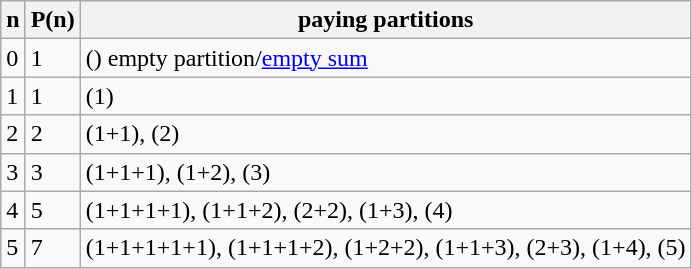<table class="wikitable">
<tr>
<th>n</th>
<th>P(n)</th>
<th>paying partitions</th>
</tr>
<tr>
<td>0</td>
<td>1</td>
<td>() empty partition/<a href='#'>empty sum</a></td>
</tr>
<tr>
<td>1</td>
<td>1</td>
<td>(1)</td>
</tr>
<tr>
<td>2</td>
<td>2</td>
<td>(1+1), (2)</td>
</tr>
<tr>
<td>3</td>
<td>3</td>
<td>(1+1+1), (1+2), (3)</td>
</tr>
<tr>
<td>4</td>
<td>5</td>
<td>(1+1+1+1), (1+1+2), (2+2), (1+3), (4)</td>
</tr>
<tr>
<td>5</td>
<td>7</td>
<td>(1+1+1+1+1), (1+1+1+2), (1+2+2), (1+1+3), (2+3), (1+4), (5)</td>
</tr>
</table>
